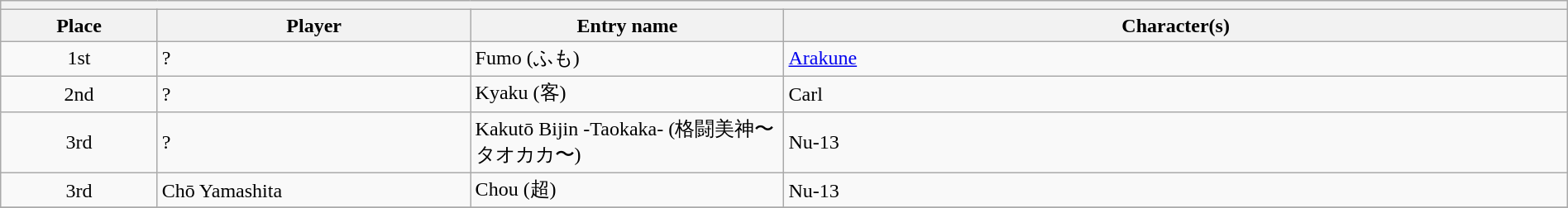<table class="wikitable" width=100%>
<tr>
<th colspan=4></th>
</tr>
<tr>
<th width=10%>Place</th>
<th width=20%>Player</th>
<th width=20%>Entry name</th>
<th width=50%>Character(s)</th>
</tr>
<tr>
<td align=center>1st</td>
<td>?</td>
<td>Fumo (ふも)</td>
<td><a href='#'>Arakune</a></td>
</tr>
<tr>
<td align=center>2nd</td>
<td>?</td>
<td>Kyaku (客)</td>
<td>Carl</td>
</tr>
<tr>
<td align=center>3rd</td>
<td>?</td>
<td>Kakutō Bijin -Taokaka- (格闘美神〜タオカカ〜)</td>
<td>Nu-13</td>
</tr>
<tr>
<td align=center>3rd</td>
<td>Chō Yamashita</td>
<td>Chou (超)</td>
<td>Nu-13</td>
</tr>
<tr>
</tr>
</table>
